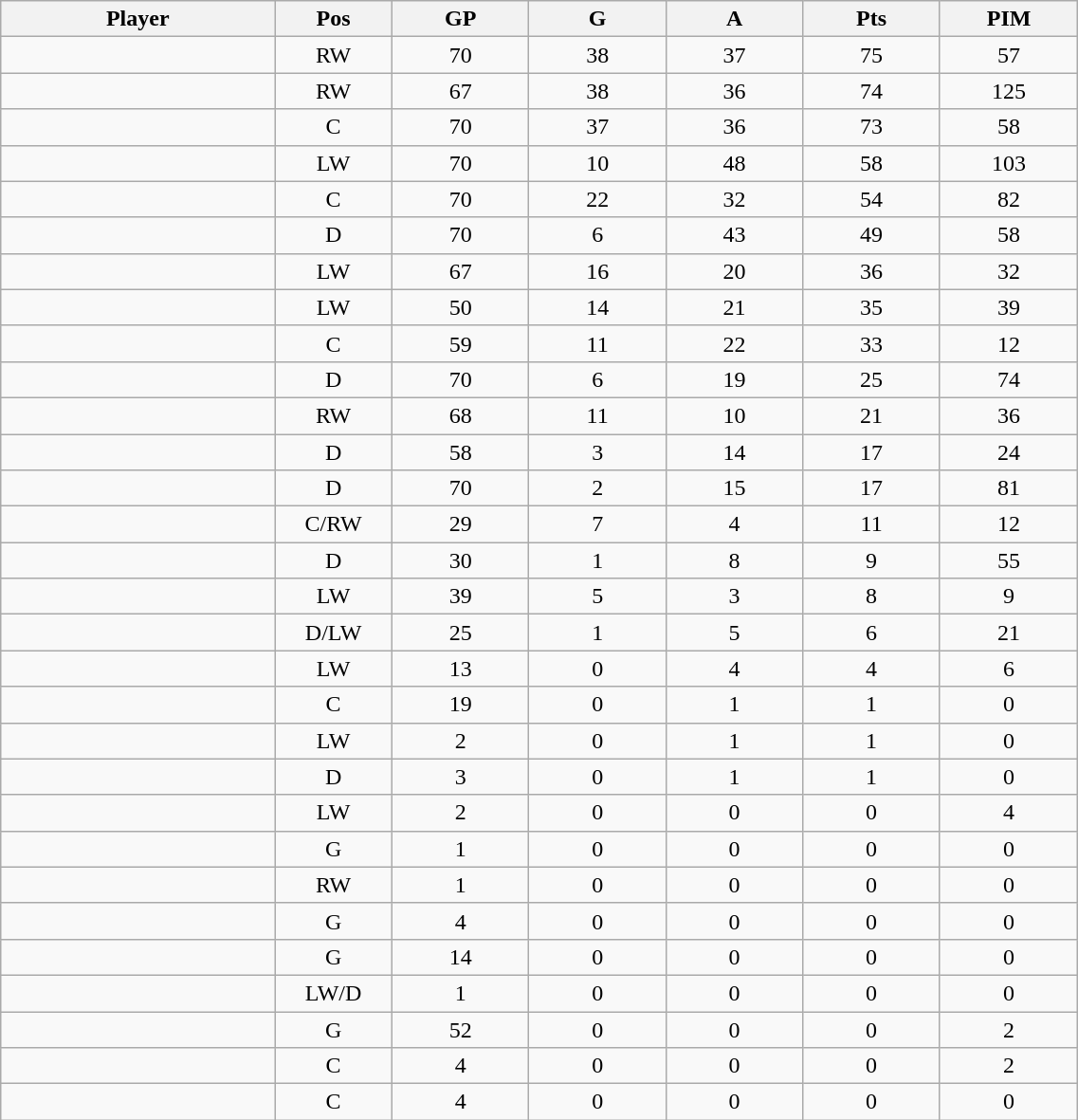<table class="wikitable sortable" width="60%">
<tr ALIGN="center">
<th bgcolor="#DDDDFF" width="10%">Player</th>
<th bgcolor="#DDDDFF" width="3%" title="Position">Pos</th>
<th bgcolor="#DDDDFF" width="5%" title="Games played">GP</th>
<th bgcolor="#DDDDFF" width="5%" title="Goals">G</th>
<th bgcolor="#DDDDFF" width="5%" title="Assists">A</th>
<th bgcolor="#DDDDFF" width="5%" title="Points">Pts</th>
<th bgcolor="#DDDDFF" width="5%" title="Penalties in Minutes">PIM</th>
</tr>
<tr align="center">
<td align="right"></td>
<td>RW</td>
<td>70</td>
<td>38</td>
<td>37</td>
<td>75</td>
<td>57</td>
</tr>
<tr align="center">
<td align="right"></td>
<td>RW</td>
<td>67</td>
<td>38</td>
<td>36</td>
<td>74</td>
<td>125</td>
</tr>
<tr align="center">
<td align="right"></td>
<td>C</td>
<td>70</td>
<td>37</td>
<td>36</td>
<td>73</td>
<td>58</td>
</tr>
<tr align="center">
<td align="right"></td>
<td>LW</td>
<td>70</td>
<td>10</td>
<td>48</td>
<td>58</td>
<td>103</td>
</tr>
<tr align="center">
<td align="right"></td>
<td>C</td>
<td>70</td>
<td>22</td>
<td>32</td>
<td>54</td>
<td>82</td>
</tr>
<tr align="center">
<td align="right"></td>
<td>D</td>
<td>70</td>
<td>6</td>
<td>43</td>
<td>49</td>
<td>58</td>
</tr>
<tr align="center">
<td align="right"></td>
<td>LW</td>
<td>67</td>
<td>16</td>
<td>20</td>
<td>36</td>
<td>32</td>
</tr>
<tr align="center">
<td align="right"></td>
<td>LW</td>
<td>50</td>
<td>14</td>
<td>21</td>
<td>35</td>
<td>39</td>
</tr>
<tr align="center">
<td align="right"></td>
<td>C</td>
<td>59</td>
<td>11</td>
<td>22</td>
<td>33</td>
<td>12</td>
</tr>
<tr align="center">
<td align="right"></td>
<td>D</td>
<td>70</td>
<td>6</td>
<td>19</td>
<td>25</td>
<td>74</td>
</tr>
<tr align="center">
<td align="right"></td>
<td>RW</td>
<td>68</td>
<td>11</td>
<td>10</td>
<td>21</td>
<td>36</td>
</tr>
<tr align="center">
<td align="right"></td>
<td>D</td>
<td>58</td>
<td>3</td>
<td>14</td>
<td>17</td>
<td>24</td>
</tr>
<tr align="center">
<td align="right"></td>
<td>D</td>
<td>70</td>
<td>2</td>
<td>15</td>
<td>17</td>
<td>81</td>
</tr>
<tr align="center">
<td align="right"></td>
<td>C/RW</td>
<td>29</td>
<td>7</td>
<td>4</td>
<td>11</td>
<td>12</td>
</tr>
<tr align="center">
<td align="right"></td>
<td>D</td>
<td>30</td>
<td>1</td>
<td>8</td>
<td>9</td>
<td>55</td>
</tr>
<tr align="center">
<td align="right"></td>
<td>LW</td>
<td>39</td>
<td>5</td>
<td>3</td>
<td>8</td>
<td>9</td>
</tr>
<tr align="center">
<td align="right"></td>
<td>D/LW</td>
<td>25</td>
<td>1</td>
<td>5</td>
<td>6</td>
<td>21</td>
</tr>
<tr align="center">
<td align="right"></td>
<td>LW</td>
<td>13</td>
<td>0</td>
<td>4</td>
<td>4</td>
<td>6</td>
</tr>
<tr align="center">
<td align="right"></td>
<td>C</td>
<td>19</td>
<td>0</td>
<td>1</td>
<td>1</td>
<td>0</td>
</tr>
<tr align="center">
<td align="right"></td>
<td>LW</td>
<td>2</td>
<td>0</td>
<td>1</td>
<td>1</td>
<td>0</td>
</tr>
<tr align="center">
<td align="right"></td>
<td>D</td>
<td>3</td>
<td>0</td>
<td>1</td>
<td>1</td>
<td>0</td>
</tr>
<tr align="center">
<td align="right"></td>
<td>LW</td>
<td>2</td>
<td>0</td>
<td>0</td>
<td>0</td>
<td>4</td>
</tr>
<tr align="center">
<td align="right"></td>
<td>G</td>
<td>1</td>
<td>0</td>
<td>0</td>
<td>0</td>
<td>0</td>
</tr>
<tr align="center">
<td align="right"></td>
<td>RW</td>
<td>1</td>
<td>0</td>
<td>0</td>
<td>0</td>
<td>0</td>
</tr>
<tr align="center">
<td align="right"></td>
<td>G</td>
<td>4</td>
<td>0</td>
<td>0</td>
<td>0</td>
<td>0</td>
</tr>
<tr align="center">
<td align="right"></td>
<td>G</td>
<td>14</td>
<td>0</td>
<td>0</td>
<td>0</td>
<td>0</td>
</tr>
<tr align="center">
<td align="right"></td>
<td>LW/D</td>
<td>1</td>
<td>0</td>
<td>0</td>
<td>0</td>
<td>0</td>
</tr>
<tr align="center">
<td align="right"></td>
<td>G</td>
<td>52</td>
<td>0</td>
<td>0</td>
<td>0</td>
<td>2</td>
</tr>
<tr align="center">
<td align="right"></td>
<td>C</td>
<td>4</td>
<td>0</td>
<td>0</td>
<td>0</td>
<td>2</td>
</tr>
<tr align="center">
<td align="right"></td>
<td>C</td>
<td>4</td>
<td>0</td>
<td>0</td>
<td>0</td>
<td>0</td>
</tr>
</table>
